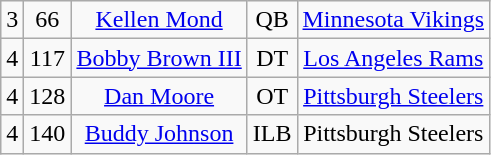<table class="wikitable" style="text-align:center">
<tr>
<td>3</td>
<td>66</td>
<td><a href='#'>Kellen Mond</a></td>
<td>QB</td>
<td><a href='#'>Minnesota Vikings</a></td>
</tr>
<tr>
<td>4</td>
<td>117</td>
<td><a href='#'>Bobby Brown III</a></td>
<td>DT</td>
<td><a href='#'>Los Angeles Rams</a></td>
</tr>
<tr>
<td>4</td>
<td>128</td>
<td><a href='#'>Dan Moore</a></td>
<td>OT</td>
<td><a href='#'>Pittsburgh Steelers</a></td>
</tr>
<tr>
<td>4</td>
<td>140</td>
<td><a href='#'>Buddy Johnson</a></td>
<td>ILB</td>
<td>Pittsburgh Steelers</td>
</tr>
</table>
